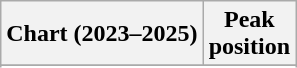<table class="wikitable sortable plainrowheaders" style="text-align:center;">
<tr>
<th scope="col">Chart (2023–2025)</th>
<th scope="col">Peak<br>position</th>
</tr>
<tr>
</tr>
<tr>
</tr>
<tr>
</tr>
</table>
